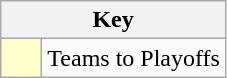<table class="wikitable" style="text-align: center;">
<tr>
<th colspan=2>Key</th>
</tr>
<tr>
<td style="background:#ffffcc; width:20px;"></td>
<td align=left>Teams to Playoffs</td>
</tr>
</table>
